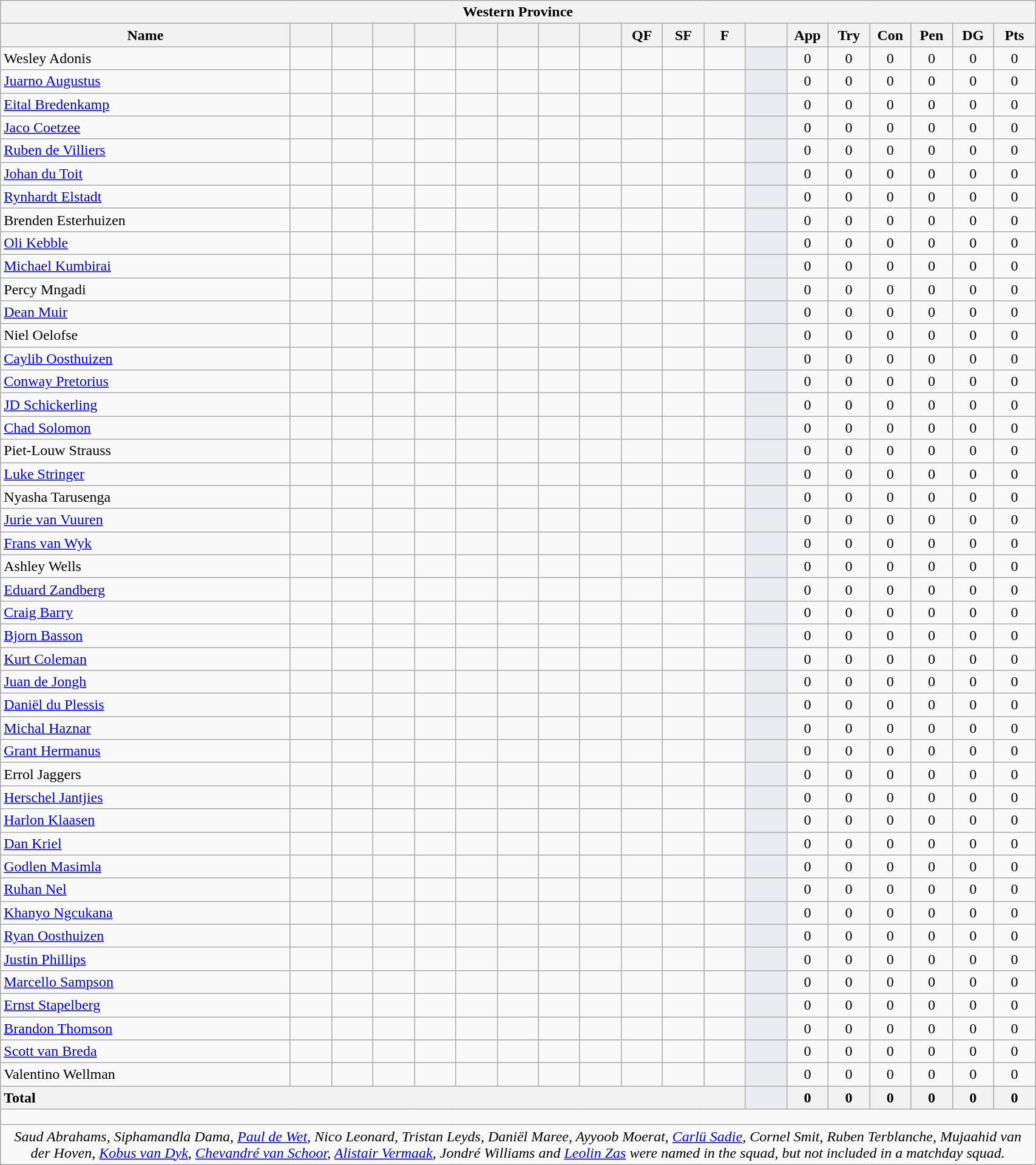<table class="wikitable collapsible collapsed" style="text-align:center; font-size:100%; width:90%">
<tr>
<th colspan="100%">Western Province</th>
</tr>
<tr>
<th style="width:28%;">Name</th>
<th style="width:4%;"></th>
<th style="width:4%;"></th>
<th style="width:4%;"></th>
<th style="width:4%;"></th>
<th style="width:4%;"></th>
<th style="width:4%;"></th>
<th style="width:4%;"></th>
<th style="width:4%;"></th>
<th style="width:4%;">QF</th>
<th style="width:4%;">SF</th>
<th style="width:4%;">F</th>
<th style="width:4%;"></th>
<th style="width:4%;">App</th>
<th style="width:4%;">Try</th>
<th style="width:4%;">Con</th>
<th style="width:4%;">Pen</th>
<th style="width:4%;">DG</th>
<th style="width:4%;">Pts</th>
</tr>
<tr>
<td style="text-align:left;">Wesley Adonis</td>
<td></td>
<td></td>
<td></td>
<td></td>
<td></td>
<td></td>
<td></td>
<td></td>
<td></td>
<td></td>
<td></td>
<td style="background:#EBECF0;"></td>
<td>0</td>
<td>0</td>
<td>0</td>
<td>0</td>
<td>0</td>
<td>0</td>
</tr>
<tr>
<td style="text-align:left;"><a href='#'>Juarno Augustus</a></td>
<td></td>
<td></td>
<td></td>
<td></td>
<td></td>
<td></td>
<td></td>
<td></td>
<td></td>
<td></td>
<td></td>
<td style="background:#EBECF0;"></td>
<td>0</td>
<td>0</td>
<td>0</td>
<td>0</td>
<td>0</td>
<td>0</td>
</tr>
<tr>
<td style="text-align:left;"><a href='#'>Eital Bredenkamp</a></td>
<td></td>
<td></td>
<td></td>
<td></td>
<td></td>
<td></td>
<td></td>
<td></td>
<td></td>
<td></td>
<td></td>
<td style="background:#EBECF0;"></td>
<td>0</td>
<td>0</td>
<td>0</td>
<td>0</td>
<td>0</td>
<td>0</td>
</tr>
<tr>
<td style="text-align:left;"><a href='#'>Jaco Coetzee</a></td>
<td></td>
<td></td>
<td></td>
<td></td>
<td></td>
<td></td>
<td></td>
<td></td>
<td></td>
<td></td>
<td></td>
<td style="background:#EBECF0;"></td>
<td>0</td>
<td>0</td>
<td>0</td>
<td>0</td>
<td>0</td>
<td>0</td>
</tr>
<tr>
<td style="text-align:left;"><a href='#'>Ruben de Villiers</a></td>
<td></td>
<td></td>
<td></td>
<td></td>
<td></td>
<td></td>
<td></td>
<td></td>
<td></td>
<td></td>
<td></td>
<td style="background:#EBECF0;"></td>
<td>0</td>
<td>0</td>
<td>0</td>
<td>0</td>
<td>0</td>
<td>0</td>
</tr>
<tr>
<td style="text-align:left;"><a href='#'>Johan du Toit</a></td>
<td></td>
<td></td>
<td></td>
<td></td>
<td></td>
<td></td>
<td></td>
<td></td>
<td></td>
<td></td>
<td></td>
<td style="background:#EBECF0;"></td>
<td>0</td>
<td>0</td>
<td>0</td>
<td>0</td>
<td>0</td>
<td>0</td>
</tr>
<tr>
<td style="text-align:left;"><a href='#'>Rynhardt Elstadt</a></td>
<td></td>
<td></td>
<td></td>
<td></td>
<td></td>
<td></td>
<td></td>
<td></td>
<td></td>
<td></td>
<td></td>
<td style="background:#EBECF0;"></td>
<td>0</td>
<td>0</td>
<td>0</td>
<td>0</td>
<td>0</td>
<td>0</td>
</tr>
<tr>
<td style="text-align:left;">Brenden Esterhuizen</td>
<td></td>
<td></td>
<td></td>
<td></td>
<td></td>
<td></td>
<td></td>
<td></td>
<td></td>
<td></td>
<td></td>
<td style="background:#EBECF0;"></td>
<td>0</td>
<td>0</td>
<td>0</td>
<td>0</td>
<td>0</td>
<td>0</td>
</tr>
<tr>
<td style="text-align:left;"><a href='#'>Oli Kebble</a></td>
<td></td>
<td></td>
<td></td>
<td></td>
<td></td>
<td></td>
<td></td>
<td></td>
<td></td>
<td></td>
<td></td>
<td style="background:#EBECF0;"></td>
<td>0</td>
<td>0</td>
<td>0</td>
<td>0</td>
<td>0</td>
<td>0</td>
</tr>
<tr>
<td style="text-align:left;"><a href='#'>Michael Kumbirai</a></td>
<td></td>
<td></td>
<td></td>
<td></td>
<td></td>
<td></td>
<td></td>
<td></td>
<td></td>
<td></td>
<td></td>
<td style="background:#EBECF0;"></td>
<td>0</td>
<td>0</td>
<td>0</td>
<td>0</td>
<td>0</td>
<td>0</td>
</tr>
<tr>
<td style="text-align:left;">Percy Mngadi</td>
<td></td>
<td></td>
<td></td>
<td></td>
<td></td>
<td></td>
<td></td>
<td></td>
<td></td>
<td></td>
<td></td>
<td style="background:#EBECF0;"></td>
<td>0</td>
<td>0</td>
<td>0</td>
<td>0</td>
<td>0</td>
<td>0</td>
</tr>
<tr>
<td style="text-align:left;"><a href='#'>Dean Muir</a></td>
<td></td>
<td></td>
<td></td>
<td></td>
<td></td>
<td></td>
<td></td>
<td></td>
<td></td>
<td></td>
<td></td>
<td style="background:#EBECF0;"></td>
<td>0</td>
<td>0</td>
<td>0</td>
<td>0</td>
<td>0</td>
<td>0</td>
</tr>
<tr>
<td style="text-align:left;">Niel Oelofse</td>
<td></td>
<td></td>
<td></td>
<td></td>
<td></td>
<td></td>
<td></td>
<td></td>
<td></td>
<td></td>
<td></td>
<td style="background:#EBECF0;"></td>
<td>0</td>
<td>0</td>
<td>0</td>
<td>0</td>
<td>0</td>
<td>0</td>
</tr>
<tr>
<td style="text-align:left;"><a href='#'>Caylib Oosthuizen</a></td>
<td></td>
<td></td>
<td></td>
<td></td>
<td></td>
<td></td>
<td></td>
<td></td>
<td></td>
<td></td>
<td></td>
<td style="background:#EBECF0;"></td>
<td>0</td>
<td>0</td>
<td>0</td>
<td>0</td>
<td>0</td>
<td>0</td>
</tr>
<tr>
<td style="text-align:left;"><a href='#'>Conway Pretorius</a></td>
<td></td>
<td></td>
<td></td>
<td></td>
<td></td>
<td></td>
<td></td>
<td></td>
<td></td>
<td></td>
<td></td>
<td style="background:#EBECF0;"></td>
<td>0</td>
<td>0</td>
<td>0</td>
<td>0</td>
<td>0</td>
<td>0</td>
</tr>
<tr>
<td style="text-align:left;"><a href='#'>JD Schickerling</a></td>
<td></td>
<td></td>
<td></td>
<td></td>
<td></td>
<td></td>
<td></td>
<td></td>
<td></td>
<td></td>
<td></td>
<td style="background:#EBECF0;"></td>
<td>0</td>
<td>0</td>
<td>0</td>
<td>0</td>
<td>0</td>
<td>0</td>
</tr>
<tr>
<td style="text-align:left;"><a href='#'>Chad Solomon</a></td>
<td></td>
<td></td>
<td></td>
<td></td>
<td></td>
<td></td>
<td></td>
<td></td>
<td></td>
<td></td>
<td></td>
<td style="background:#EBECF0;"></td>
<td>0</td>
<td>0</td>
<td>0</td>
<td>0</td>
<td>0</td>
<td>0</td>
</tr>
<tr>
<td style="text-align:left;">Piet-Louw Strauss</td>
<td></td>
<td></td>
<td></td>
<td></td>
<td></td>
<td></td>
<td></td>
<td></td>
<td></td>
<td></td>
<td></td>
<td style="background:#EBECF0;"></td>
<td>0</td>
<td>0</td>
<td>0</td>
<td>0</td>
<td>0</td>
<td>0</td>
</tr>
<tr>
<td style="text-align:left;"><a href='#'>Luke Stringer</a></td>
<td></td>
<td></td>
<td></td>
<td></td>
<td></td>
<td></td>
<td></td>
<td></td>
<td></td>
<td></td>
<td></td>
<td style="background:#EBECF0;"></td>
<td>0</td>
<td>0</td>
<td>0</td>
<td>0</td>
<td>0</td>
<td>0</td>
</tr>
<tr>
<td style="text-align:left;">Nyasha Tarusenga</td>
<td></td>
<td></td>
<td></td>
<td></td>
<td></td>
<td></td>
<td></td>
<td></td>
<td></td>
<td></td>
<td></td>
<td style="background:#EBECF0;"></td>
<td>0</td>
<td>0</td>
<td>0</td>
<td>0</td>
<td>0</td>
<td>0</td>
</tr>
<tr>
<td style="text-align:left;"><a href='#'>Jurie van Vuuren</a></td>
<td></td>
<td></td>
<td></td>
<td></td>
<td></td>
<td></td>
<td></td>
<td></td>
<td></td>
<td></td>
<td></td>
<td style="background:#EBECF0;"></td>
<td>0</td>
<td>0</td>
<td>0</td>
<td>0</td>
<td>0</td>
<td>0</td>
</tr>
<tr>
<td style="text-align:left;"><a href='#'>Frans van Wyk</a></td>
<td></td>
<td></td>
<td></td>
<td></td>
<td></td>
<td></td>
<td></td>
<td></td>
<td></td>
<td></td>
<td></td>
<td style="background:#EBECF0;"></td>
<td>0</td>
<td>0</td>
<td>0</td>
<td>0</td>
<td>0</td>
<td>0</td>
</tr>
<tr>
<td style="text-align:left;">Ashley Wells</td>
<td></td>
<td></td>
<td></td>
<td></td>
<td></td>
<td></td>
<td></td>
<td></td>
<td></td>
<td></td>
<td></td>
<td style="background:#EBECF0;"></td>
<td>0</td>
<td>0</td>
<td>0</td>
<td>0</td>
<td>0</td>
<td>0</td>
</tr>
<tr>
<td style="text-align:left;"><a href='#'>Eduard Zandberg</a></td>
<td></td>
<td></td>
<td></td>
<td></td>
<td></td>
<td></td>
<td></td>
<td></td>
<td></td>
<td></td>
<td></td>
<td style="background:#EBECF0;"></td>
<td>0</td>
<td>0</td>
<td>0</td>
<td>0</td>
<td>0</td>
<td>0</td>
</tr>
<tr>
<td style="text-align:left;"><a href='#'>Craig Barry</a></td>
<td></td>
<td></td>
<td></td>
<td></td>
<td></td>
<td></td>
<td></td>
<td></td>
<td></td>
<td></td>
<td></td>
<td style="background:#EBECF0;"></td>
<td>0</td>
<td>0</td>
<td>0</td>
<td>0</td>
<td>0</td>
<td>0</td>
</tr>
<tr>
<td style="text-align:left;"><a href='#'>Bjorn Basson</a></td>
<td></td>
<td></td>
<td></td>
<td></td>
<td></td>
<td></td>
<td></td>
<td></td>
<td></td>
<td></td>
<td></td>
<td style="background:#EBECF0;"></td>
<td>0</td>
<td>0</td>
<td>0</td>
<td>0</td>
<td>0</td>
<td>0</td>
</tr>
<tr>
<td style="text-align:left;"><a href='#'>Kurt Coleman</a></td>
<td></td>
<td></td>
<td></td>
<td></td>
<td></td>
<td></td>
<td></td>
<td></td>
<td></td>
<td></td>
<td></td>
<td style="background:#EBECF0;"></td>
<td>0</td>
<td>0</td>
<td>0</td>
<td>0</td>
<td>0</td>
<td>0</td>
</tr>
<tr>
<td style="text-align:left;"><a href='#'>Juan de Jongh</a></td>
<td></td>
<td></td>
<td></td>
<td></td>
<td></td>
<td></td>
<td></td>
<td></td>
<td></td>
<td></td>
<td></td>
<td style="background:#EBECF0;"></td>
<td>0</td>
<td>0</td>
<td>0</td>
<td>0</td>
<td>0</td>
<td>0</td>
</tr>
<tr>
<td style="text-align:left;"><a href='#'>Daniël du Plessis</a></td>
<td></td>
<td></td>
<td></td>
<td></td>
<td></td>
<td></td>
<td></td>
<td></td>
<td></td>
<td></td>
<td></td>
<td style="background:#EBECF0;"></td>
<td>0</td>
<td>0</td>
<td>0</td>
<td>0</td>
<td>0</td>
<td>0</td>
</tr>
<tr>
<td style="text-align:left;"><a href='#'>Michal Haznar</a></td>
<td></td>
<td></td>
<td></td>
<td></td>
<td></td>
<td></td>
<td></td>
<td></td>
<td></td>
<td></td>
<td></td>
<td style="background:#EBECF0;"></td>
<td>0</td>
<td>0</td>
<td>0</td>
<td>0</td>
<td>0</td>
<td>0</td>
</tr>
<tr>
<td style="text-align:left;"><a href='#'>Grant Hermanus</a></td>
<td></td>
<td></td>
<td></td>
<td></td>
<td></td>
<td></td>
<td></td>
<td></td>
<td></td>
<td></td>
<td></td>
<td style="background:#EBECF0;"></td>
<td>0</td>
<td>0</td>
<td>0</td>
<td>0</td>
<td>0</td>
<td>0</td>
</tr>
<tr>
<td style="text-align:left;">Errol Jaggers</td>
<td></td>
<td></td>
<td></td>
<td></td>
<td></td>
<td></td>
<td></td>
<td></td>
<td></td>
<td></td>
<td></td>
<td style="background:#EBECF0;"></td>
<td>0</td>
<td>0</td>
<td>0</td>
<td>0</td>
<td>0</td>
<td>0</td>
</tr>
<tr>
<td style="text-align:left;"><a href='#'>Herschel Jantjies</a></td>
<td></td>
<td></td>
<td></td>
<td></td>
<td></td>
<td></td>
<td></td>
<td></td>
<td></td>
<td></td>
<td></td>
<td style="background:#EBECF0;"></td>
<td>0</td>
<td>0</td>
<td>0</td>
<td>0</td>
<td>0</td>
<td>0</td>
</tr>
<tr>
<td style="text-align:left;"><a href='#'>Harlon Klaasen</a></td>
<td></td>
<td></td>
<td></td>
<td></td>
<td></td>
<td></td>
<td></td>
<td></td>
<td></td>
<td></td>
<td></td>
<td style="background:#EBECF0;"></td>
<td>0</td>
<td>0</td>
<td>0</td>
<td>0</td>
<td>0</td>
<td>0</td>
</tr>
<tr>
<td style="text-align:left;"><a href='#'>Dan Kriel</a></td>
<td></td>
<td></td>
<td></td>
<td></td>
<td></td>
<td></td>
<td></td>
<td></td>
<td></td>
<td></td>
<td></td>
<td style="background:#EBECF0;"></td>
<td>0</td>
<td>0</td>
<td>0</td>
<td>0</td>
<td>0</td>
<td>0</td>
</tr>
<tr>
<td style="text-align:left;"><a href='#'>Godlen Masimla</a></td>
<td></td>
<td></td>
<td></td>
<td></td>
<td></td>
<td></td>
<td></td>
<td></td>
<td></td>
<td></td>
<td></td>
<td style="background:#EBECF0;"></td>
<td>0</td>
<td>0</td>
<td>0</td>
<td>0</td>
<td>0</td>
<td>0</td>
</tr>
<tr>
<td style="text-align:left;"><a href='#'>Ruhan Nel</a></td>
<td></td>
<td></td>
<td></td>
<td></td>
<td></td>
<td></td>
<td></td>
<td></td>
<td></td>
<td></td>
<td></td>
<td style="background:#EBECF0;"></td>
<td>0</td>
<td>0</td>
<td>0</td>
<td>0</td>
<td>0</td>
<td>0</td>
</tr>
<tr>
<td style="text-align:left;"><a href='#'>Khanyo Ngcukana</a></td>
<td></td>
<td></td>
<td></td>
<td></td>
<td></td>
<td></td>
<td></td>
<td></td>
<td></td>
<td></td>
<td></td>
<td style="background:#EBECF0;"></td>
<td>0</td>
<td>0</td>
<td>0</td>
<td>0</td>
<td>0</td>
<td>0</td>
</tr>
<tr>
<td style="text-align:left;"><a href='#'>Ryan Oosthuizen</a></td>
<td></td>
<td></td>
<td></td>
<td></td>
<td></td>
<td></td>
<td></td>
<td></td>
<td></td>
<td></td>
<td></td>
<td style="background:#EBECF0;"></td>
<td>0</td>
<td>0</td>
<td>0</td>
<td>0</td>
<td>0</td>
<td>0</td>
</tr>
<tr>
<td style="text-align:left;"><a href='#'>Justin Phillips</a></td>
<td></td>
<td></td>
<td></td>
<td></td>
<td></td>
<td></td>
<td></td>
<td></td>
<td></td>
<td></td>
<td></td>
<td style="background:#EBECF0;"></td>
<td>0</td>
<td>0</td>
<td>0</td>
<td>0</td>
<td>0</td>
<td>0</td>
</tr>
<tr>
<td style="text-align:left;"><a href='#'>Marcello Sampson</a></td>
<td></td>
<td></td>
<td></td>
<td></td>
<td></td>
<td></td>
<td></td>
<td></td>
<td></td>
<td></td>
<td></td>
<td style="background:#EBECF0;"></td>
<td>0</td>
<td>0</td>
<td>0</td>
<td>0</td>
<td>0</td>
<td>0</td>
</tr>
<tr>
<td style="text-align:left;"><a href='#'>Ernst Stapelberg</a></td>
<td></td>
<td></td>
<td></td>
<td></td>
<td></td>
<td></td>
<td></td>
<td></td>
<td></td>
<td></td>
<td></td>
<td style="background:#EBECF0;"></td>
<td>0</td>
<td>0</td>
<td>0</td>
<td>0</td>
<td>0</td>
<td>0</td>
</tr>
<tr>
<td style="text-align:left;"><a href='#'>Brandon Thomson</a></td>
<td></td>
<td></td>
<td></td>
<td></td>
<td></td>
<td></td>
<td></td>
<td></td>
<td></td>
<td></td>
<td></td>
<td style="background:#EBECF0;"></td>
<td>0</td>
<td>0</td>
<td>0</td>
<td>0</td>
<td>0</td>
<td>0</td>
</tr>
<tr>
<td style="text-align:left;"><a href='#'>Scott van Breda</a></td>
<td></td>
<td></td>
<td></td>
<td></td>
<td></td>
<td></td>
<td></td>
<td></td>
<td></td>
<td></td>
<td></td>
<td style="background:#EBECF0;"></td>
<td>0</td>
<td>0</td>
<td>0</td>
<td>0</td>
<td>0</td>
<td>0</td>
</tr>
<tr>
<td style="text-align:left;">Valentino Wellman</td>
<td></td>
<td></td>
<td></td>
<td></td>
<td></td>
<td></td>
<td></td>
<td></td>
<td></td>
<td></td>
<td></td>
<td style="background:#EBECF0;"></td>
<td>0</td>
<td>0</td>
<td>0</td>
<td>0</td>
<td>0</td>
<td>0</td>
</tr>
<tr>
<th colspan="12" style="text-align:left;">Total</th>
<th style="background:#EBECF0;"></th>
<th>0</th>
<th>0</th>
<th>0</th>
<th>0</th>
<th>0</th>
<th>0</th>
</tr>
<tr class="sortbottom">
<td colspan="100%" style="height: 10px;"></td>
</tr>
<tr class="sortbottom">
<td colspan="100%" style="text-align:center;"><em>Saud Abrahams, Siphamandla Dama, <a href='#'>Paul de Wet</a>, Nico Leonard, Tristan Leyds, Daniël Maree, Ayyoob Moerat, <a href='#'>Carlü Sadie</a>, Cornel Smit, Ruben Terblanche, Mujaahid van der Hoven, <a href='#'>Kobus van Dyk</a>, <a href='#'>Chevandré van Schoor</a>, <a href='#'>Alistair Vermaak</a>, Jondré Williams and <a href='#'>Leolin Zas</a> were named in the squad, but not included in a matchday squad.</em></td>
</tr>
</table>
